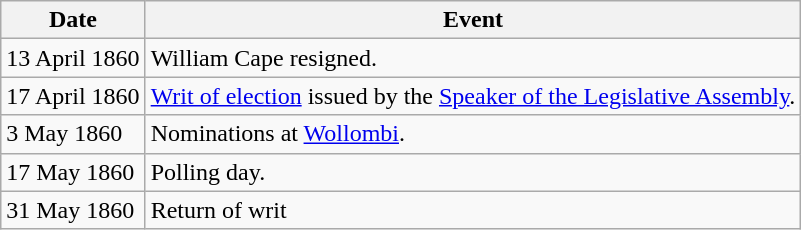<table class="wikitable">
<tr>
<th>Date</th>
<th>Event</th>
</tr>
<tr>
<td>13 April 1860</td>
<td>William Cape resigned.</td>
</tr>
<tr>
<td>17 April 1860</td>
<td><a href='#'>Writ of election</a> issued by the <a href='#'>Speaker of the Legislative Assembly</a>.</td>
</tr>
<tr>
<td>3 May 1860</td>
<td>Nominations at <a href='#'>Wollombi</a>.</td>
</tr>
<tr>
<td>17 May 1860</td>
<td>Polling day.</td>
</tr>
<tr>
<td>31 May 1860</td>
<td>Return of writ</td>
</tr>
</table>
